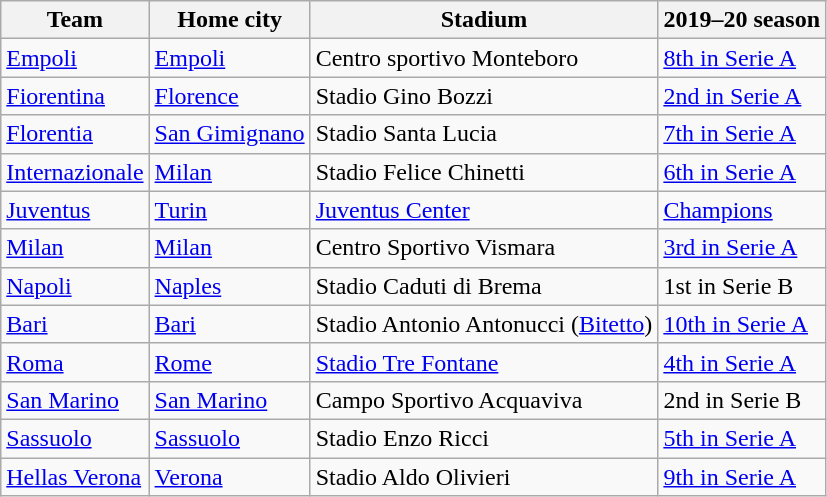<table class="wikitable sortable">
<tr>
<th>Team</th>
<th>Home city</th>
<th>Stadium</th>
<th>2019–20 season</th>
</tr>
<tr>
<td><a href='#'>Empoli</a></td>
<td><a href='#'>Empoli</a></td>
<td>Centro sportivo Monteboro</td>
<td><a href='#'>8th in Serie A</a></td>
</tr>
<tr>
<td><a href='#'>Fiorentina</a></td>
<td><a href='#'>Florence</a></td>
<td>Stadio Gino Bozzi</td>
<td><a href='#'>2nd in Serie A</a></td>
</tr>
<tr>
<td><a href='#'>Florentia</a></td>
<td><a href='#'>San Gimignano</a></td>
<td>Stadio Santa Lucia</td>
<td><a href='#'>7th in Serie A</a></td>
</tr>
<tr>
<td><a href='#'>Internazionale</a></td>
<td><a href='#'>Milan</a></td>
<td>Stadio Felice Chinetti</td>
<td><a href='#'>6th in Serie A</a></td>
</tr>
<tr>
<td><a href='#'>Juventus</a></td>
<td><a href='#'>Turin</a></td>
<td><a href='#'>Juventus Center</a></td>
<td><a href='#'>Champions</a></td>
</tr>
<tr>
<td><a href='#'>Milan</a></td>
<td><a href='#'>Milan</a></td>
<td>Centro Sportivo Vismara</td>
<td><a href='#'>3rd in Serie A</a></td>
</tr>
<tr>
<td><a href='#'>Napoli</a></td>
<td><a href='#'>Naples</a></td>
<td>Stadio Caduti di Brema</td>
<td>1st in Serie B</td>
</tr>
<tr>
<td><a href='#'>Bari</a></td>
<td><a href='#'>Bari</a></td>
<td>Stadio Antonio Antonucci (<a href='#'>Bitetto</a>)</td>
<td><a href='#'>10th in Serie A</a></td>
</tr>
<tr>
<td><a href='#'>Roma</a></td>
<td><a href='#'>Rome</a></td>
<td><a href='#'>Stadio Tre Fontane</a></td>
<td><a href='#'>4th in Serie A</a></td>
</tr>
<tr>
<td><a href='#'>San Marino</a></td>
<td><a href='#'>San Marino</a></td>
<td>Campo Sportivo Acquaviva</td>
<td>2nd in Serie B</td>
</tr>
<tr>
<td><a href='#'>Sassuolo</a></td>
<td><a href='#'>Sassuolo</a></td>
<td>Stadio Enzo Ricci</td>
<td><a href='#'>5th in Serie A</a></td>
</tr>
<tr>
<td><a href='#'>Hellas Verona</a></td>
<td><a href='#'>Verona</a></td>
<td>Stadio Aldo Olivieri</td>
<td><a href='#'>9th in Serie A</a></td>
</tr>
</table>
